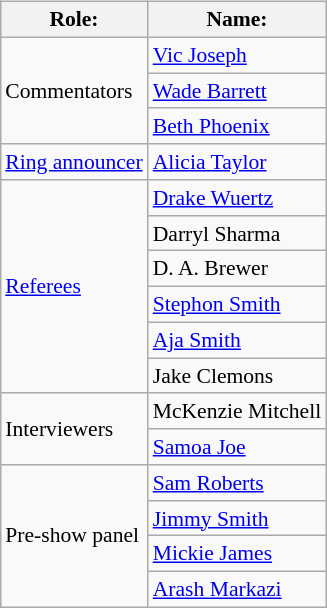<table class=wikitable style="font-size:90%; margin: 0.5em 0 0.5em 1em; float: right; clear: right;">
<tr>
<th>Role:</th>
<th>Name:</th>
</tr>
<tr>
<td rowspan=3>Commentators</td>
<td><a href='#'>Vic Joseph</a></td>
</tr>
<tr>
<td><a href='#'>Wade Barrett</a></td>
</tr>
<tr>
<td><a href='#'>Beth Phoenix</a></td>
</tr>
<tr>
<td><a href='#'>Ring announcer</a></td>
<td><a href='#'>Alicia Taylor</a></td>
</tr>
<tr>
<td rowspan=6><a href='#'>Referees</a></td>
<td><a href='#'>Drake Wuertz</a></td>
</tr>
<tr>
<td>Darryl Sharma</td>
</tr>
<tr>
<td>D. A. Brewer</td>
</tr>
<tr>
<td><a href='#'>Stephon Smith</a></td>
</tr>
<tr>
<td><a href='#'>Aja Smith</a></td>
</tr>
<tr>
<td>Jake Clemons</td>
</tr>
<tr>
<td rowspan=2>Interviewers</td>
<td>McKenzie Mitchell</td>
</tr>
<tr>
<td><a href='#'>Samoa Joe</a></td>
</tr>
<tr>
<td rowspan=4>Pre-show panel</td>
<td><a href='#'>Sam Roberts</a></td>
</tr>
<tr>
<td><a href='#'>Jimmy Smith</a></td>
</tr>
<tr>
<td><a href='#'>Mickie James</a></td>
</tr>
<tr>
<td><a href='#'>Arash Markazi</a></td>
</tr>
</table>
